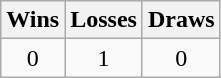<table class="wikitable">
<tr>
<th>Wins</th>
<th>Losses</th>
<th>Draws</th>
</tr>
<tr>
<td align=center>0</td>
<td align=center>1</td>
<td align=center>0</td>
</tr>
</table>
